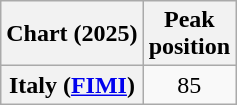<table class="wikitable sortable plainrowheaders" style="text-align:center">
<tr>
<th scope="col">Chart (2025)</th>
<th scope="col">Peak<br>position</th>
</tr>
<tr>
<th scope="row">Italy (<a href='#'>FIMI</a>)</th>
<td>85</td>
</tr>
</table>
